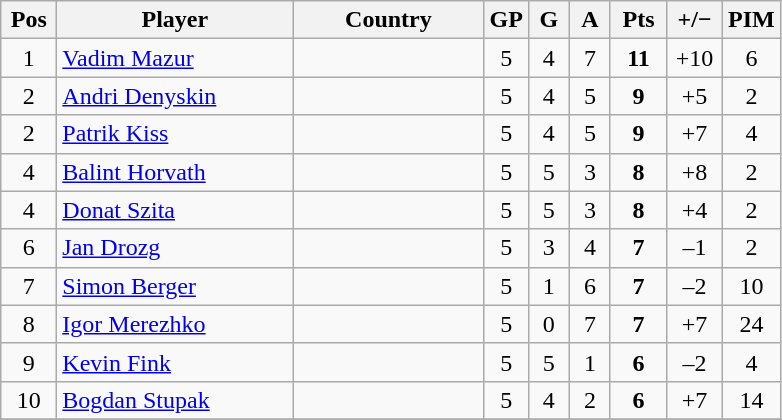<table class="wikitable sortable" style="text-align: center;">
<tr>
<th width=30>Pos</th>
<th width=150>Player</th>
<th width=120>Country</th>
<th width=20>GP</th>
<th width=20>G</th>
<th width=20>A</th>
<th width=30>Pts</th>
<th width=30>+/−</th>
<th width=30>PIM</th>
</tr>
<tr>
<td>1</td>
<td align=left><a href='#'>Vadim Mazur</a></td>
<td align=left></td>
<td>5</td>
<td>4</td>
<td>7</td>
<td><strong>11</strong></td>
<td>+10</td>
<td>6</td>
</tr>
<tr>
<td>2</td>
<td align=left><a href='#'>Andri Denyskin</a></td>
<td align=left></td>
<td>5</td>
<td>4</td>
<td>5</td>
<td><strong>9</strong></td>
<td>+5</td>
<td>2</td>
</tr>
<tr>
<td>2</td>
<td align=left><a href='#'>Patrik Kiss</a></td>
<td align=left></td>
<td>5</td>
<td>4</td>
<td>5</td>
<td><strong>9</strong></td>
<td>+7</td>
<td>4</td>
</tr>
<tr>
<td>4</td>
<td align=left><a href='#'>Balint Horvath</a></td>
<td align=left></td>
<td>5</td>
<td>5</td>
<td>3</td>
<td><strong>8</strong></td>
<td>+8</td>
<td>2</td>
</tr>
<tr>
<td>4</td>
<td align=left><a href='#'>Donat Szita</a></td>
<td align=left></td>
<td>5</td>
<td>5</td>
<td>3</td>
<td><strong>8</strong></td>
<td>+4</td>
<td>2</td>
</tr>
<tr>
<td>6</td>
<td align=left><a href='#'>Jan Drozg</a></td>
<td align=left></td>
<td>5</td>
<td>3</td>
<td>4</td>
<td><strong>7</strong></td>
<td>–1</td>
<td>2</td>
</tr>
<tr>
<td>7</td>
<td align=left><a href='#'>Simon Berger</a></td>
<td align=left></td>
<td>5</td>
<td>1</td>
<td>6</td>
<td><strong>7</strong></td>
<td>–2</td>
<td>10</td>
</tr>
<tr>
<td>8</td>
<td align=left><a href='#'>Igor Merezhko</a></td>
<td align=left></td>
<td>5</td>
<td>0</td>
<td>7</td>
<td><strong>7</strong></td>
<td>+7</td>
<td>24</td>
</tr>
<tr>
<td>9</td>
<td align=left><a href='#'>Kevin Fink</a></td>
<td align=left></td>
<td>5</td>
<td>5</td>
<td>1</td>
<td><strong>6</strong></td>
<td>–2</td>
<td>4</td>
</tr>
<tr>
<td>10</td>
<td align=left><a href='#'>Bogdan Stupak</a></td>
<td align=left></td>
<td>5</td>
<td>4</td>
<td>2</td>
<td><strong>6</strong></td>
<td>+7</td>
<td>14</td>
</tr>
<tr>
</tr>
</table>
